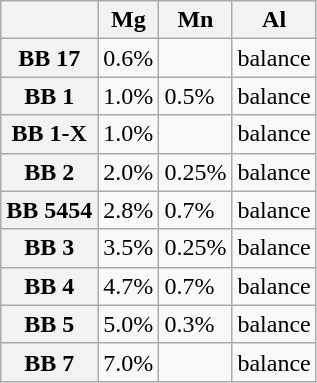<table class="wikitable">
<tr>
<th></th>
<th>Mg</th>
<th>Mn</th>
<th>Al</th>
</tr>
<tr>
<th>BB 17</th>
<td>0.6%</td>
<td></td>
<td>balance</td>
</tr>
<tr>
<th>BB 1</th>
<td>1.0%</td>
<td>0.5%</td>
<td>balance</td>
</tr>
<tr>
<th>BB 1-X</th>
<td>1.0%</td>
<td></td>
<td>balance</td>
</tr>
<tr>
<th>BB 2</th>
<td>2.0%</td>
<td>0.25%</td>
<td>balance</td>
</tr>
<tr>
<th>BB 5454</th>
<td>2.8%</td>
<td>0.7%</td>
<td>balance</td>
</tr>
<tr>
<th>BB 3</th>
<td>3.5%</td>
<td>0.25%</td>
<td>balance</td>
</tr>
<tr>
<th>BB 4</th>
<td>4.7%</td>
<td>0.7%</td>
<td>balance</td>
</tr>
<tr>
<th>BB 5</th>
<td>5.0%</td>
<td>0.3%</td>
<td>balance</td>
</tr>
<tr>
<th>BB 7</th>
<td>7.0%</td>
<td></td>
<td>balance</td>
</tr>
</table>
